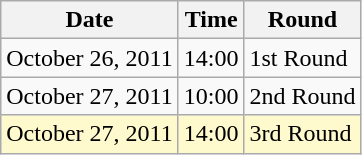<table class="wikitable">
<tr>
<th>Date</th>
<th>Time</th>
<th>Round</th>
</tr>
<tr>
<td>October 26, 2011</td>
<td>14:00</td>
<td>1st Round</td>
</tr>
<tr>
<td>October 27, 2011</td>
<td>10:00</td>
<td>2nd Round</td>
</tr>
<tr style=background:lemonchiffon>
<td>October 27, 2011</td>
<td>14:00</td>
<td>3rd Round</td>
</tr>
</table>
